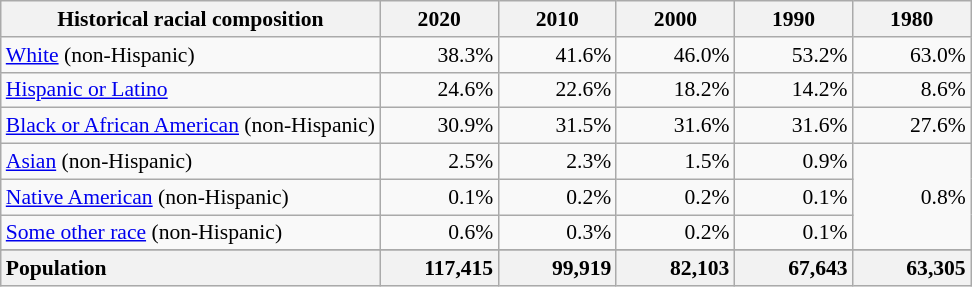<table class="wikitable" style="font-size: 90%; text-align: right;">
<tr>
<th>Historical racial composition</th>
<th style="width: 5em;">2020</th>
<th style="width: 5em;">2010</th>
<th style="width: 5em;">2000</th>
<th style="width: 5em;">1990</th>
<th style="width: 5em;">1980</th>
</tr>
<tr>
<td style="text-align:left"><a href='#'>White</a> (non-Hispanic)</td>
<td>38.3%</td>
<td>41.6%</td>
<td>46.0%</td>
<td>53.2%</td>
<td>63.0%</td>
</tr>
<tr>
<td style="text-align:left"><a href='#'>Hispanic or Latino</a></td>
<td>24.6%</td>
<td>22.6%</td>
<td>18.2%</td>
<td>14.2%</td>
<td>8.6%</td>
</tr>
<tr>
<td style="text-align:left"><a href='#'>Black or African American</a> (non-Hispanic)</td>
<td>30.9%</td>
<td>31.5%</td>
<td>31.6%</td>
<td>31.6%</td>
<td>27.6%</td>
</tr>
<tr>
<td style="text-align:left"><a href='#'>Asian</a> (non-Hispanic)</td>
<td>2.5%</td>
<td>2.3%</td>
<td>1.5%</td>
<td>0.9%</td>
<td rowspan="3">0.8%</td>
</tr>
<tr>
<td style="text-align:left"><a href='#'>Native American</a> (non-Hispanic)</td>
<td>0.1%</td>
<td>0.2%</td>
<td>0.2%</td>
<td>0.1%</td>
</tr>
<tr>
<td style="text-align:left"><a href='#'>Some other race</a> (non-Hispanic)</td>
<td>0.6%</td>
<td>0.3%</td>
<td>0.2%</td>
<td>0.1%</td>
</tr>
<tr>
</tr>
<tr>
<th style="text-align:left">Population</th>
<th style="text-align:right">117,415</th>
<th style="text-align:right">99,919</th>
<th style="text-align:right">82,103</th>
<th style="text-align:right">67,643</th>
<th style="text-align:right">63,305</th>
</tr>
</table>
